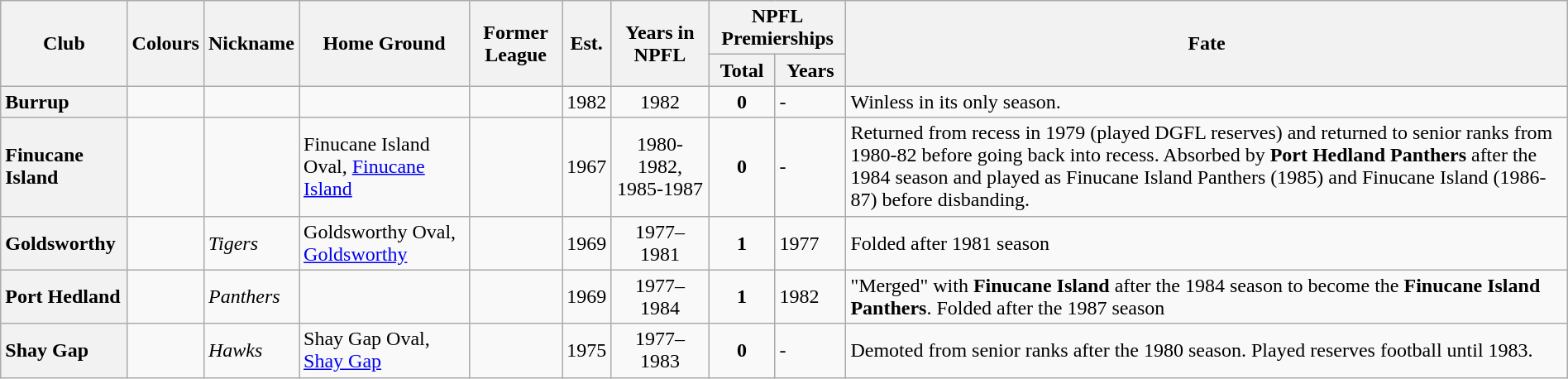<table class="wikitable sortable" style="text-align:center; width:100%">
<tr>
<th rowspan="2">Club</th>
<th rowspan="2">Colours</th>
<th rowspan="2">Nickname</th>
<th rowspan="2">Home Ground</th>
<th rowspan="2">Former League</th>
<th rowspan="2">Est.</th>
<th rowspan="2">Years in NPFL</th>
<th colspan="2">NPFL Premierships</th>
<th rowspan="2">Fate</th>
</tr>
<tr>
<th>Total</th>
<th>Years</th>
</tr>
<tr>
<th style="text-align:left">Burrup</th>
<td></td>
<td></td>
<td align="left"></td>
<td></td>
<td>1982</td>
<td>1982</td>
<td><strong>0</strong></td>
<td align="left">-</td>
<td align="left">Winless in its only season.</td>
</tr>
<tr>
<th style="text-align:left">Finucane Island</th>
<td></td>
<td></td>
<td align="left">Finucane Island Oval, <a href='#'>Finucane Island</a></td>
<td></td>
<td>1967</td>
<td>1980-1982, 1985-1987</td>
<td><strong>0</strong></td>
<td align="left">-</td>
<td align="left">Returned from recess in 1979 (played DGFL reserves) and returned to senior ranks from 1980-82 before going back into recess. Absorbed by <strong>Port Hedland Panthers</strong> after the 1984 season and played as Finucane Island Panthers (1985) and Finucane Island (1986-87) before disbanding.</td>
</tr>
<tr>
<th style="text-align:left">Goldsworthy</th>
<td></td>
<td align="left"><em>Tigers</em></td>
<td align="left">Goldsworthy Oval, <a href='#'>Goldsworthy</a></td>
<td></td>
<td>1969</td>
<td>1977–1981</td>
<td><strong>1</strong></td>
<td align="left">1977</td>
<td align="left">Folded after 1981 season</td>
</tr>
<tr>
<th style="text-align:left">Port Hedland</th>
<td></td>
<td align="left"><em>Panthers</em></td>
<td></td>
<td></td>
<td>1969</td>
<td>1977–1984</td>
<td><strong>1</strong></td>
<td align="left">1982</td>
<td align="left">"Merged" with <strong>Finucane Island</strong> after the 1984 season to become the <strong>Finucane Island Panthers</strong>. Folded after the 1987 season</td>
</tr>
<tr>
<th style="text-align:left">Shay Gap</th>
<td></td>
<td align="left"><em>Hawks</em></td>
<td align="left">Shay Gap Oval, <a href='#'>Shay Gap</a></td>
<td></td>
<td>1975</td>
<td>1977–1983</td>
<td><strong>0</strong></td>
<td align="left">-</td>
<td align="left">Demoted from senior ranks after the 1980 season. Played reserves football until 1983.</td>
</tr>
</table>
